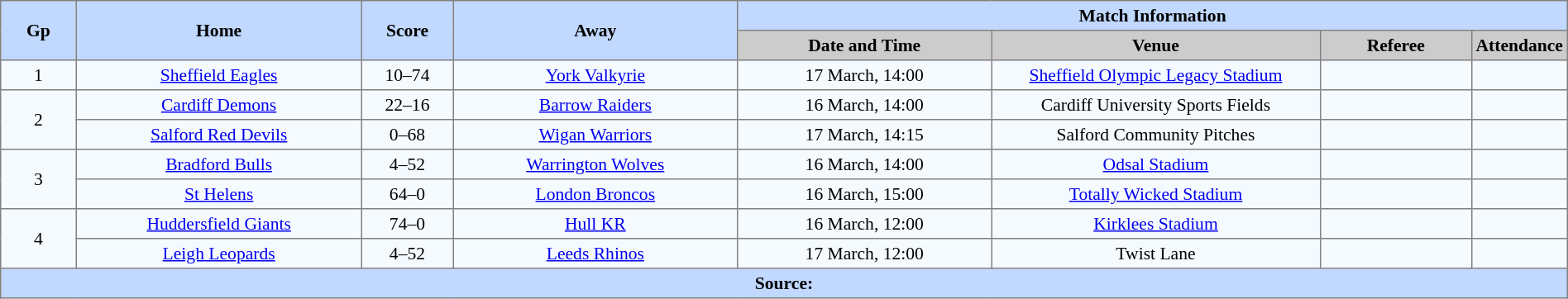<table border=1 style="border-collapse:collapse; font-size:90%; text-align:center"; cellpadding=3 cellspacing=0 width=100%>
<tr bgcolor="#c1d8ff">
<th rowspan=2 width=5%>Gp</th>
<th rowspan=2 width=19%>Home</th>
<th rowspan=2 width=6%>Score</th>
<th rowspan=2 width=19%>Away</th>
<th colspan=4>Match Information</th>
</tr>
<tr bgcolor="#cccccc">
<th width=17%>Date and Time</th>
<th width=22%>Venue</th>
<th width=10%>Referee</th>
<th width=7%>Attendance</th>
</tr>
<tr bgcolor=#f5faff>
<td>1</td>
<td><a href='#'>Sheffield Eagles</a></td>
<td>10–74</td>
<td><a href='#'>York Valkyrie</a></td>
<td>17 March, 14:00</td>
<td><a href='#'>Sheffield Olympic Legacy Stadium</a></td>
<td></td>
<td></td>
</tr>
<tr bgcolor=#f5faff>
<td rowspan=2>2</td>
<td><a href='#'>Cardiff Demons</a></td>
<td>22–16</td>
<td><a href='#'>Barrow Raiders</a></td>
<td>16 March, 14:00</td>
<td>Cardiff University Sports Fields</td>
<td></td>
<td></td>
</tr>
<tr bgcolor=#f5faff>
<td><a href='#'>Salford Red Devils</a></td>
<td>0–68</td>
<td><a href='#'>Wigan Warriors</a></td>
<td>17 March, 14:15</td>
<td>Salford Community Pitches</td>
<td></td>
<td></td>
</tr>
<tr bgcolor=#f5faff>
<td rowspan=2>3</td>
<td><a href='#'>Bradford Bulls</a></td>
<td>4–52</td>
<td><a href='#'>Warrington Wolves</a></td>
<td>16 March, 14:00</td>
<td><a href='#'>Odsal Stadium</a></td>
<td></td>
<td></td>
</tr>
<tr bgcolor=#f5faff>
<td><a href='#'>St Helens</a></td>
<td>64–0</td>
<td><a href='#'>London Broncos</a></td>
<td>16 March, 15:00</td>
<td><a href='#'>Totally Wicked Stadium</a></td>
<td></td>
<td></td>
</tr>
<tr bgcolor=#f5faff>
<td rowspan=2>4</td>
<td><a href='#'>Huddersfield Giants</a></td>
<td>74–0</td>
<td><a href='#'>Hull KR</a></td>
<td>16 March, 12:00</td>
<td><a href='#'>Kirklees Stadium</a></td>
<td></td>
<td></td>
</tr>
<tr bgcolor=#f5faff>
<td><a href='#'>Leigh Leopards</a></td>
<td>4–52</td>
<td><a href='#'>Leeds Rhinos</a></td>
<td>17 March, 12:00</td>
<td>Twist Lane</td>
<td></td>
<td></td>
</tr>
<tr style="background:#c1d8ff;">
<th colspan=9>Source:</th>
</tr>
</table>
